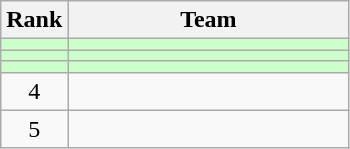<table class=wikitable style="text-align:center;">
<tr>
<th>Rank</th>
<th width=180>Team</th>
</tr>
<tr bgcolor=#CCFFCC>
<td></td>
<td align=left></td>
</tr>
<tr bgcolor=#CCFFCC>
<td></td>
<td align=left></td>
</tr>
<tr bgcolor=#CCFFCC>
<td></td>
<td align=left></td>
</tr>
<tr>
<td>4</td>
<td align=left></td>
</tr>
<tr>
<td>5</td>
<td align=left></td>
</tr>
</table>
